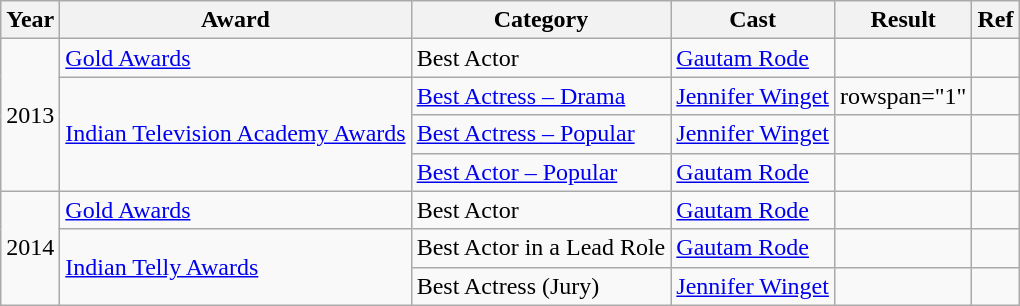<table class="wikitable">
<tr>
<th>Year</th>
<th>Award</th>
<th>Category</th>
<th>Cast</th>
<th>Result</th>
<th>Ref</th>
</tr>
<tr>
<td rowspan="4">2013</td>
<td><a href='#'>Gold Awards</a></td>
<td>Best Actor</td>
<td><a href='#'>Gautam Rode</a></td>
<td></td>
<td></td>
</tr>
<tr>
<td rowspan="3"><a href='#'>Indian Television Academy Awards</a></td>
<td><a href='#'>Best Actress – Drama</a></td>
<td><a href='#'>Jennifer Winget</a></td>
<td>rowspan="1" </td>
<td></td>
</tr>
<tr>
<td><a href='#'>Best Actress – Popular</a></td>
<td><a href='#'>Jennifer Winget</a></td>
<td></td>
<td></td>
</tr>
<tr>
<td><a href='#'>Best Actor – Popular</a></td>
<td><a href='#'>Gautam Rode</a></td>
<td></td>
<td></td>
</tr>
<tr>
<td rowspan="3">2014</td>
<td><a href='#'>Gold Awards</a></td>
<td>Best Actor</td>
<td><a href='#'>Gautam Rode</a></td>
<td></td>
<td></td>
</tr>
<tr>
<td rowspan="2"><a href='#'>Indian Telly Awards</a></td>
<td>Best Actor in a Lead Role</td>
<td><a href='#'>Gautam Rode</a></td>
<td></td>
<td></td>
</tr>
<tr>
<td>Best Actress (Jury)</td>
<td><a href='#'>Jennifer Winget</a></td>
<td></td>
<td></td>
</tr>
</table>
